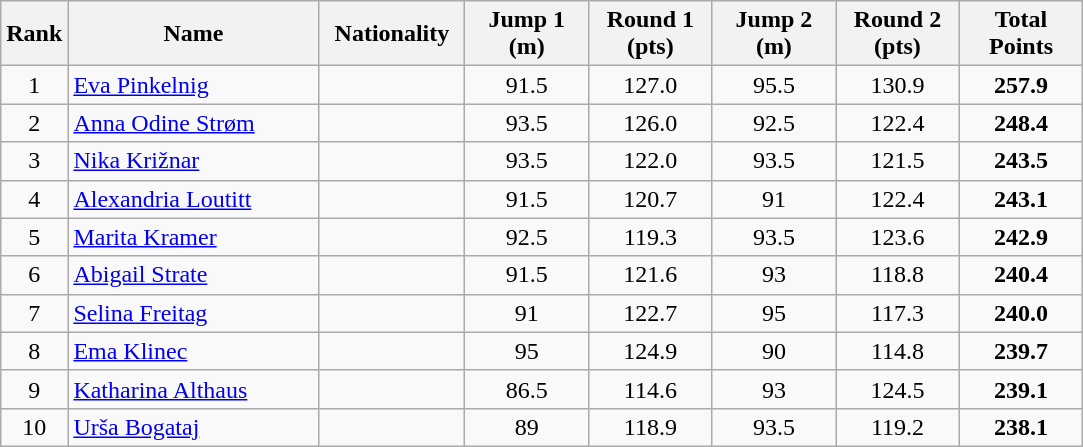<table class="wikitable sortable" style="text-align: center;">
<tr>
<th>Rank</th>
<th width=160>Name</th>
<th width=90>Nationality</th>
<th width=75>Jump 1 (m)</th>
<th width=75>Round 1 (pts)</th>
<th width=75>Jump 2 (m)</th>
<th width=75>Round 2 (pts)</th>
<th width=75>Total Points</th>
</tr>
<tr>
<td>1</td>
<td align=left><a href='#'>Eva Pinkelnig</a></td>
<td align=left></td>
<td>91.5</td>
<td>127.0</td>
<td>95.5</td>
<td>130.9</td>
<td><strong>257.9</strong></td>
</tr>
<tr>
<td>2</td>
<td align=left><a href='#'>Anna Odine Strøm</a></td>
<td align=left></td>
<td>93.5</td>
<td>126.0</td>
<td>92.5</td>
<td>122.4</td>
<td><strong>248.4</strong></td>
</tr>
<tr>
<td>3</td>
<td align=left><a href='#'>Nika Križnar</a></td>
<td align=left></td>
<td>93.5</td>
<td>122.0</td>
<td>93.5</td>
<td>121.5</td>
<td><strong>243.5</strong></td>
</tr>
<tr>
<td>4</td>
<td align=left><a href='#'>Alexandria Loutitt</a></td>
<td align=left></td>
<td>91.5</td>
<td>120.7</td>
<td>91</td>
<td>122.4</td>
<td><strong>243.1</strong></td>
</tr>
<tr>
<td>5</td>
<td align=left><a href='#'>Marita Kramer</a></td>
<td align=left></td>
<td>92.5</td>
<td>119.3</td>
<td>93.5</td>
<td>123.6</td>
<td><strong>242.9</strong></td>
</tr>
<tr>
<td>6</td>
<td align=left><a href='#'>Abigail Strate</a></td>
<td align=left></td>
<td>91.5</td>
<td>121.6</td>
<td>93</td>
<td>118.8</td>
<td><strong>240.4</strong></td>
</tr>
<tr>
<td>7</td>
<td align=left><a href='#'>Selina Freitag</a></td>
<td align=left></td>
<td>91</td>
<td>122.7</td>
<td>95</td>
<td>117.3</td>
<td><strong>240.0</strong></td>
</tr>
<tr>
<td>8</td>
<td align=left><a href='#'>Ema Klinec</a></td>
<td align=left></td>
<td>95</td>
<td>124.9</td>
<td>90</td>
<td>114.8</td>
<td><strong>239.7</strong></td>
</tr>
<tr>
<td>9</td>
<td align=left><a href='#'>Katharina Althaus</a></td>
<td align=left></td>
<td>86.5</td>
<td>114.6</td>
<td>93</td>
<td>124.5</td>
<td><strong>239.1</strong></td>
</tr>
<tr>
<td>10</td>
<td align=left><a href='#'>Urša Bogataj</a></td>
<td align=left></td>
<td>89</td>
<td>118.9</td>
<td>93.5</td>
<td>119.2</td>
<td><strong>238.1</strong></td>
</tr>
</table>
